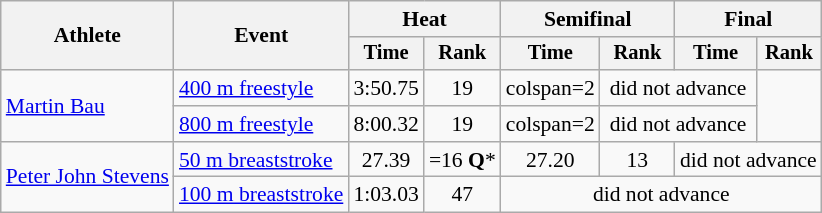<table class=wikitable style="font-size:90%">
<tr>
<th rowspan="2">Athlete</th>
<th rowspan="2">Event</th>
<th colspan="2">Heat</th>
<th colspan="2">Semifinal</th>
<th colspan="2">Final</th>
</tr>
<tr style="font-size:95%">
<th>Time</th>
<th>Rank</th>
<th>Time</th>
<th>Rank</th>
<th>Time</th>
<th>Rank</th>
</tr>
<tr align=center>
<td align=left rowspan=2><a href='#'>Martin Bau</a></td>
<td align=left><a href='#'>400 m freestyle</a></td>
<td>3:50.75</td>
<td>19</td>
<td>colspan=2 </td>
<td colspan=2>did not advance</td>
</tr>
<tr align=center>
<td align=left><a href='#'>800 m freestyle</a></td>
<td>8:00.32</td>
<td>19</td>
<td>colspan=2 </td>
<td colspan=2>did not advance</td>
</tr>
<tr align=center>
<td align=left rowspan=2><a href='#'>Peter John Stevens</a></td>
<td align=left><a href='#'>50 m breaststroke</a></td>
<td>27.39</td>
<td>=16 <strong>Q</strong>*</td>
<td>27.20</td>
<td>13</td>
<td colspan=2>did not advance</td>
</tr>
<tr align=center>
<td align=left><a href='#'>100 m breaststroke</a></td>
<td>1:03.03</td>
<td>47</td>
<td colspan=4>did not advance</td>
</tr>
</table>
